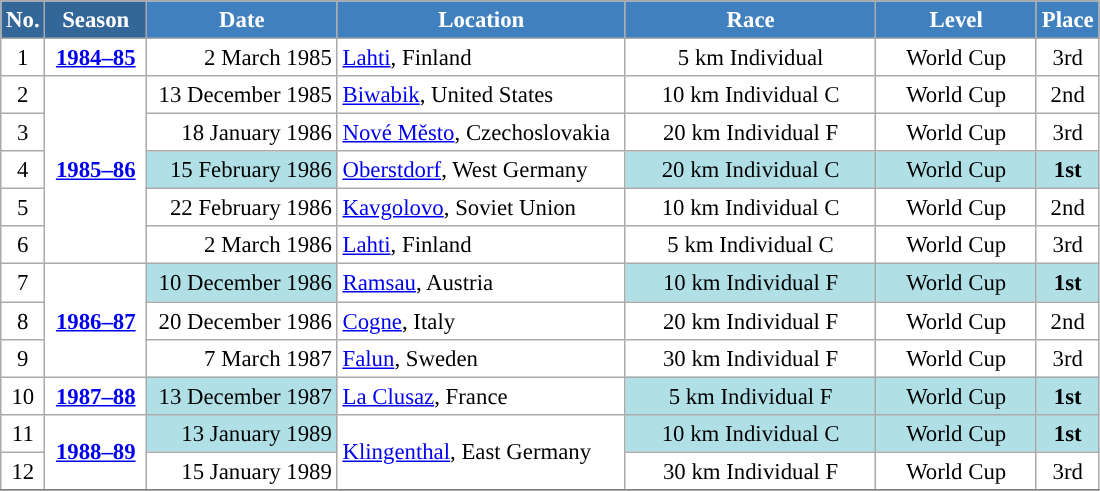<table class="wikitable sortable" style="font-size:95%; text-align:center; border:grey solid 1px; border-collapse:collapse; background:#ffffff;">
<tr style="background:#efefef;">
<th style="background-color:#369; color:white;">No.</th>
<th style="background-color:#369; color:white;">Season</th>
<th style="background-color:#4180be; color:white; width:120px;">Date</th>
<th style="background-color:#4180be; color:white; width:185px;">Location</th>
<th style="background-color:#4180be; color:white; width:160px;">Race</th>
<th style="background-color:#4180be; color:white; width:100px;">Level</th>
<th style="background-color:#4180be; color:white;">Place</th>
</tr>
<tr>
<td align=center>1</td>
<td rowspan=1 align=center><strong> <a href='#'>1984–85</a> </strong></td>
<td align=right>2 March 1985</td>
<td align=left> <a href='#'>Lahti</a>, Finland</td>
<td>5 km Individual</td>
<td>World Cup</td>
<td>3rd</td>
</tr>
<tr>
<td align=center>2</td>
<td rowspan=5 align=center><strong> <a href='#'>1985–86</a> </strong></td>
<td align=right>13 December 1985</td>
<td align=left> <a href='#'>Biwabik</a>, United States</td>
<td>10 km Individual C</td>
<td>World Cup</td>
<td>2nd</td>
</tr>
<tr>
<td align=center>3</td>
<td align=right>18 January 1986</td>
<td align=left> <a href='#'>Nové Město</a>, Czechoslovakia</td>
<td>20 km Individual F</td>
<td>World Cup</td>
<td>3rd</td>
</tr>
<tr>
<td align=center>4</td>
<td bgcolor="#BOEOE6" align=right>15 February 1986</td>
<td align=left> <a href='#'>Oberstdorf</a>, West Germany</td>
<td bgcolor="#BOEOE6">20 km Individual C</td>
<td bgcolor="#BOEOE6">World Cup</td>
<td bgcolor="#BOEOE6"><strong>1st</strong></td>
</tr>
<tr>
<td align=center>5</td>
<td align=right>22 February 1986</td>
<td align=left> <a href='#'>Kavgolovo</a>, Soviet Union</td>
<td>10 km Individual C</td>
<td>World Cup</td>
<td>2nd</td>
</tr>
<tr>
<td align=center>6</td>
<td align=right>2 March 1986</td>
<td align=left> <a href='#'>Lahti</a>, Finland</td>
<td>5 km Individual C</td>
<td>World Cup</td>
<td>3rd</td>
</tr>
<tr>
<td align=center>7</td>
<td rowspan=3 align=center><strong><a href='#'>1986–87</a></strong></td>
<td bgcolor="#BOEOE6" align=right>10 December 1986</td>
<td align=left> <a href='#'>Ramsau</a>, Austria</td>
<td bgcolor="#BOEOE6">10 km Individual F</td>
<td bgcolor="#BOEOE6">World Cup</td>
<td bgcolor="#BOEOE6"><strong>1st</strong></td>
</tr>
<tr>
<td align=center>8</td>
<td align=right>20 December 1986</td>
<td align=left> <a href='#'>Cogne</a>, Italy</td>
<td>20 km Individual F</td>
<td>World Cup</td>
<td>2nd</td>
</tr>
<tr>
<td align=center>9</td>
<td align=right>7 March 1987</td>
<td align=left> <a href='#'>Falun</a>, Sweden</td>
<td>30 km Individual F</td>
<td>World Cup</td>
<td>3rd</td>
</tr>
<tr>
<td align=center>10</td>
<td rowspan=1 align=center><strong><a href='#'>1987–88</a></strong></td>
<td bgcolor="#BOEOE6" align=right>13 December 1987</td>
<td align=left> <a href='#'>La Clusaz</a>, France</td>
<td bgcolor="#BOEOE6">5 km Individual F</td>
<td bgcolor="#BOEOE6">World Cup</td>
<td bgcolor="#BOEOE6"><strong>1st</strong></td>
</tr>
<tr>
<td align=center>11</td>
<td rowspan=2 align=center><strong><a href='#'>1988–89</a></strong></td>
<td bgcolor="#BOEOE6" align=right>13 January 1989</td>
<td rowspan=2 align=left> <a href='#'>Klingenthal</a>, East Germany</td>
<td bgcolor="#BOEOE6">10 km Individual C</td>
<td bgcolor="#BOEOE6">World Cup</td>
<td bgcolor="#BOEOE6"><strong>1st</strong></td>
</tr>
<tr>
<td align=center>12</td>
<td align=right>15 January 1989</td>
<td>30 km Individual F</td>
<td>World Cup</td>
<td>3rd</td>
</tr>
<tr>
</tr>
</table>
